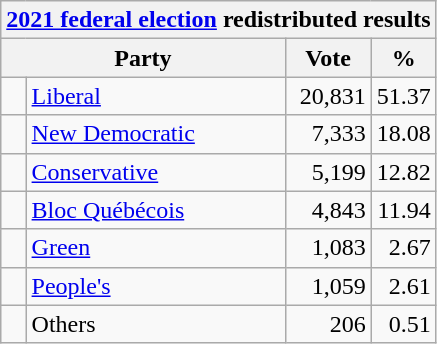<table class="wikitable">
<tr>
<th colspan="4"><a href='#'>2021 federal election</a> redistributed results</th>
</tr>
<tr>
<th bgcolor="#DDDDFF" width="130px" colspan="2">Party</th>
<th bgcolor="#DDDDFF" width="50px">Vote</th>
<th bgcolor="#DDDDFF" width="30px">%</th>
</tr>
<tr>
<td> </td>
<td><a href='#'>Liberal</a></td>
<td align=right>20,831</td>
<td align=right>51.37</td>
</tr>
<tr>
<td> </td>
<td><a href='#'>New Democratic</a></td>
<td align=right>7,333</td>
<td align=right>18.08</td>
</tr>
<tr>
<td> </td>
<td><a href='#'>Conservative</a></td>
<td align=right>5,199</td>
<td align=right>12.82</td>
</tr>
<tr>
<td> </td>
<td><a href='#'>Bloc Québécois</a></td>
<td align=right>4,843</td>
<td align=right>11.94</td>
</tr>
<tr>
<td> </td>
<td><a href='#'>Green</a></td>
<td align=right>1,083</td>
<td align=right>2.67</td>
</tr>
<tr>
<td> </td>
<td><a href='#'>People's</a></td>
<td align=right>1,059</td>
<td align=right>2.61</td>
</tr>
<tr>
<td> </td>
<td>Others</td>
<td align=right>206</td>
<td align=right>0.51</td>
</tr>
</table>
